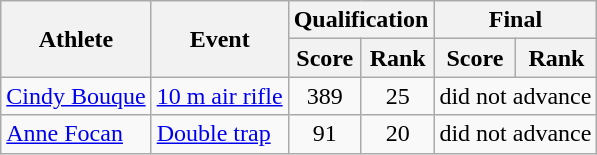<table class="wikitable" "text-align: center">
<tr>
<th rowspan="2">Athlete</th>
<th rowspan="2">Event</th>
<th colspan="2">Qualification</th>
<th colspan="2">Final</th>
</tr>
<tr>
<th>Score</th>
<th>Rank</th>
<th>Score</th>
<th>Rank</th>
</tr>
<tr>
<td><a href='#'>Cindy Bouque</a></td>
<td><a href='#'>10 m air rifle</a></td>
<td align="center">389</td>
<td align="center">25</td>
<td align="center" colspan=2>did not advance</td>
</tr>
<tr>
<td><a href='#'>Anne Focan</a></td>
<td><a href='#'>Double trap</a></td>
<td align="center">91</td>
<td align="center">20</td>
<td align="center" colspan=2>did not advance</td>
</tr>
</table>
